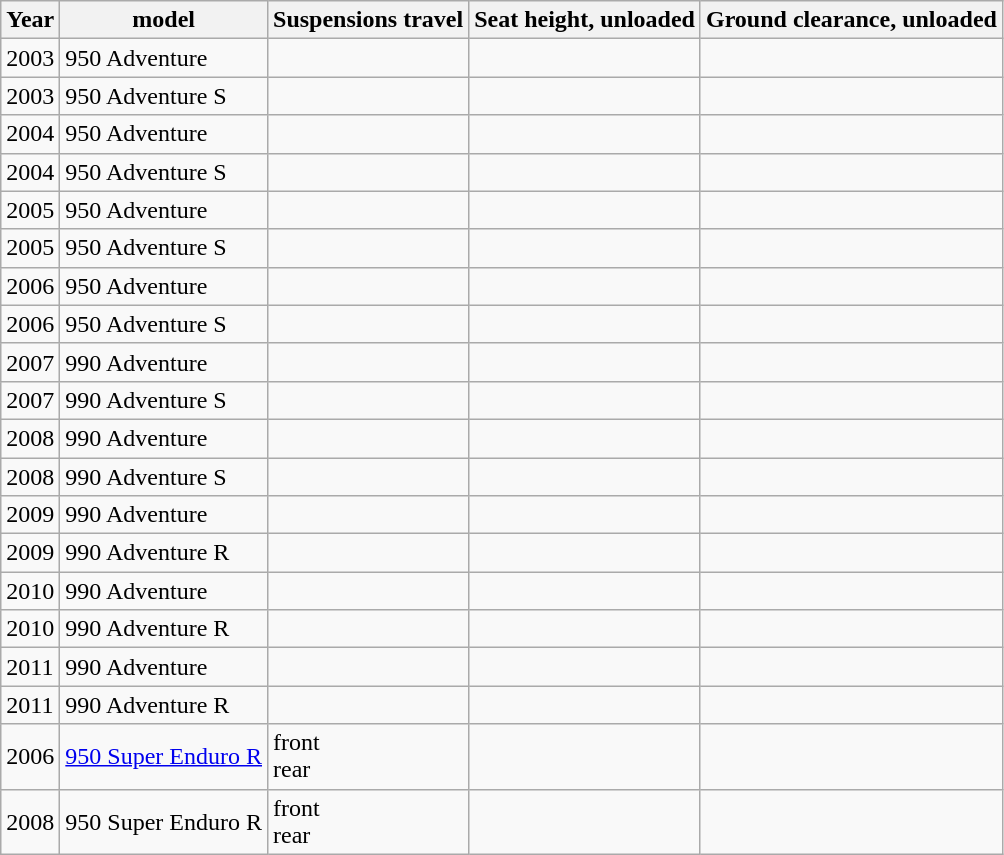<table class="wikitable sortable">
<tr>
<th>Year</th>
<th>model</th>
<th>Suspensions travel</th>
<th>Seat height, unloaded</th>
<th>Ground clearance, unloaded</th>
</tr>
<tr>
<td>2003</td>
<td>950 Adventure</td>
<td></td>
<td></td>
<td></td>
</tr>
<tr>
<td>2003</td>
<td>950 Adventure S</td>
<td></td>
<td></td>
<td></td>
</tr>
<tr>
<td>2004</td>
<td>950 Adventure</td>
<td></td>
<td></td>
<td></td>
</tr>
<tr>
<td>2004</td>
<td>950 Adventure S</td>
<td></td>
<td></td>
<td></td>
</tr>
<tr>
<td>2005</td>
<td>950 Adventure</td>
<td></td>
<td></td>
<td></td>
</tr>
<tr>
<td>2005</td>
<td>950 Adventure S</td>
<td></td>
<td></td>
<td></td>
</tr>
<tr>
<td>2006</td>
<td>950 Adventure</td>
<td></td>
<td></td>
<td></td>
</tr>
<tr>
<td>2006</td>
<td>950 Adventure S</td>
<td></td>
<td></td>
<td></td>
</tr>
<tr>
<td>2007</td>
<td>990 Adventure</td>
<td></td>
<td></td>
<td></td>
</tr>
<tr>
<td>2007</td>
<td>990 Adventure S</td>
<td></td>
<td></td>
<td></td>
</tr>
<tr>
<td>2008</td>
<td>990 Adventure</td>
<td></td>
<td></td>
<td></td>
</tr>
<tr>
<td>2008</td>
<td>990 Adventure S</td>
<td></td>
<td></td>
<td></td>
</tr>
<tr>
<td>2009</td>
<td>990 Adventure</td>
<td></td>
<td></td>
<td></td>
</tr>
<tr>
<td>2009</td>
<td>990 Adventure R</td>
<td></td>
<td></td>
<td></td>
</tr>
<tr>
<td>2010</td>
<td>990 Adventure</td>
<td></td>
<td></td>
<td></td>
</tr>
<tr>
<td>2010</td>
<td>990 Adventure R</td>
<td></td>
<td></td>
<td></td>
</tr>
<tr>
<td>2011</td>
<td>990 Adventure</td>
<td></td>
<td></td>
<td></td>
</tr>
<tr>
<td>2011</td>
<td>990 Adventure R</td>
<td></td>
<td></td>
<td></td>
</tr>
<tr>
<td>2006</td>
<td><a href='#'>950 Super Enduro R</a></td>
<td> front<br>  rear</td>
<td></td>
<td></td>
</tr>
<tr>
<td>2008</td>
<td>950 Super Enduro R</td>
<td> front<br>  rear</td>
<td></td>
<td></td>
</tr>
</table>
